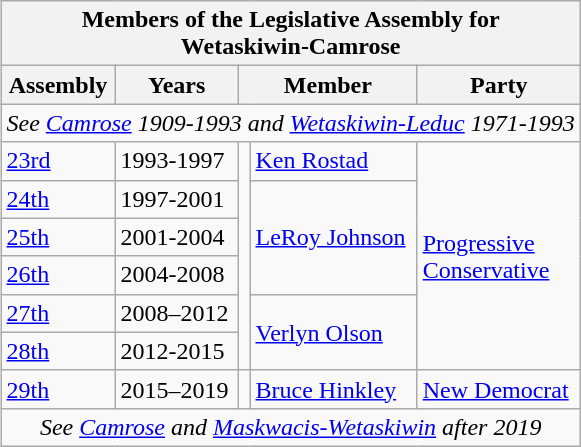<table class="wikitable" align=right>
<tr>
<th colspan=5>Members of the Legislative Assembly for <br>Wetaskiwin-Camrose</th>
</tr>
<tr>
<th>Assembly</th>
<th>Years</th>
<th colspan="2">Member</th>
<th>Party</th>
</tr>
<tr>
<td align="center" colspan=5><em>See <a href='#'>Camrose</a> 1909-1993 and <a href='#'>Wetaskiwin-Leduc</a> 1971-1993</em></td>
</tr>
<tr>
<td><a href='#'>23rd</a></td>
<td>1993-1997</td>
<td rowspan=6 ></td>
<td><a href='#'>Ken Rostad</a></td>
<td rowspan=6><a href='#'>Progressive <br>Conservative</a></td>
</tr>
<tr>
<td><a href='#'>24th</a></td>
<td>1997-2001</td>
<td rowspan=3><a href='#'>LeRoy Johnson</a></td>
</tr>
<tr>
<td><a href='#'>25th</a></td>
<td>2001-2004</td>
</tr>
<tr>
<td><a href='#'>26th</a></td>
<td>2004-2008</td>
</tr>
<tr>
<td><a href='#'>27th</a></td>
<td>2008–2012</td>
<td rowspan=2><a href='#'>Verlyn Olson</a></td>
</tr>
<tr>
<td><a href='#'>28th</a></td>
<td>2012-2015</td>
</tr>
<tr>
<td><a href='#'>29th</a></td>
<td>2015–2019</td>
<td></td>
<td><a href='#'>Bruce Hinkley</a></td>
<td><a href='#'>New Democrat</a></td>
</tr>
<tr>
<td align="center" colspan=5><em>See <a href='#'>Camrose</a> and <a href='#'>Maskwacis-Wetaskiwin</a> after 2019</em></td>
</tr>
</table>
